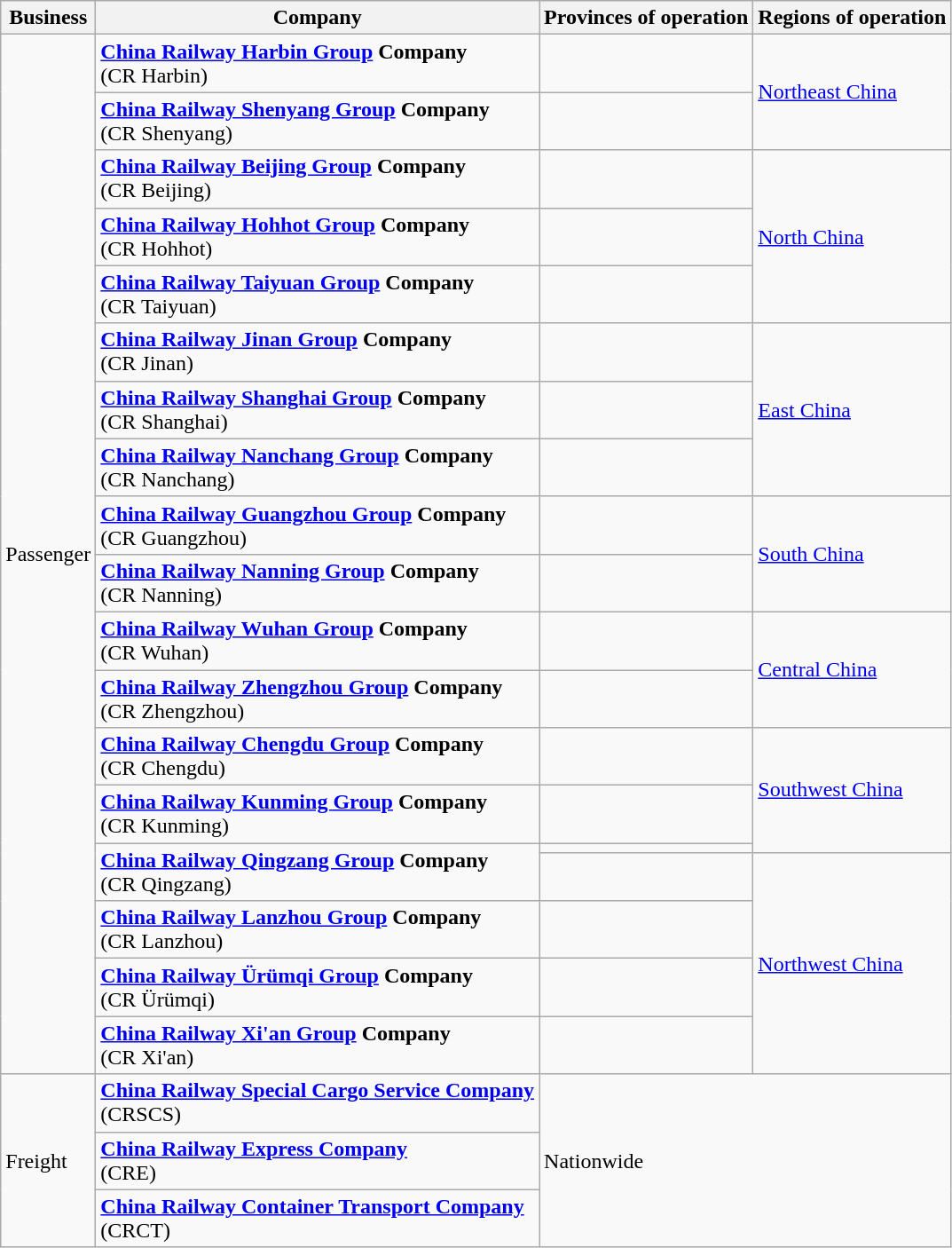<table class="wikitable">
<tr>
<th>Business</th>
<th>Company</th>
<th>Provinces of operation</th>
<th>Regions of operation</th>
</tr>
<tr>
<td rowspan="19">Passenger</td>
<td><strong><a href='#'>China Railway Harbin Group</a> Company</strong><br>(CR Harbin)</td>
<td></td>
<td rowspan="2"><a href='#'>Northeast China</a></td>
</tr>
<tr>
<td><strong><a href='#'>China Railway Shenyang Group</a> Company</strong><br>(CR Shenyang)</td>
<td></td>
</tr>
<tr>
<td><strong><a href='#'>China Railway Beijing Group</a> Company</strong><br>(CR Beijing)</td>
<td></td>
<td rowspan="3"><a href='#'>North China</a></td>
</tr>
<tr>
<td><strong><a href='#'>China Railway Hohhot Group</a> Company</strong><br>(CR Hohhot)</td>
<td></td>
</tr>
<tr>
<td><strong><a href='#'>China Railway Taiyuan Group</a> Company</strong><br>(CR Taiyuan)</td>
<td></td>
</tr>
<tr>
<td><strong><a href='#'>China Railway Jinan Group</a> Company</strong><br>(CR Jinan)</td>
<td></td>
<td rowspan="3"><a href='#'>East China</a></td>
</tr>
<tr>
<td><strong><a href='#'>China Railway Shanghai Group</a> Company</strong><br>(CR Shanghai)</td>
<td></td>
</tr>
<tr>
<td><strong><a href='#'>China Railway Nanchang Group</a> Company</strong><br>(CR Nanchang)</td>
<td></td>
</tr>
<tr>
<td><strong><a href='#'>China Railway Guangzhou Group</a> Company</strong><br>(CR Guangzhou)</td>
<td></td>
<td rowspan="2"><a href='#'>South China</a></td>
</tr>
<tr>
<td><strong><a href='#'>China Railway Nanning Group</a> Company</strong><br>(CR Nanning)</td>
<td></td>
</tr>
<tr>
<td><strong><a href='#'>China Railway Wuhan Group</a> Company</strong><br>(CR Wuhan)</td>
<td></td>
<td rowspan="2"><a href='#'>Central China</a></td>
</tr>
<tr>
<td><strong><a href='#'>China Railway Zhengzhou Group</a> Company</strong><br>(CR Zhengzhou)</td>
<td></td>
</tr>
<tr>
<td><strong><a href='#'>China Railway Chengdu Group</a> Company</strong><br>(CR Chengdu)</td>
<td></td>
<td rowspan="3"><a href='#'>Southwest China</a></td>
</tr>
<tr>
<td><strong><a href='#'>China Railway Kunming Group</a> Company</strong><br>(CR Kunming)</td>
<td></td>
</tr>
<tr>
<td rowspan="2"><strong><a href='#'>China Railway Qingzang Group</a> Company</strong><br>(CR Qingzang)</td>
<td></td>
</tr>
<tr>
<td></td>
<td rowspan="4"><a href='#'>Northwest China</a></td>
</tr>
<tr>
<td><strong><a href='#'>China Railway Lanzhou Group</a> Company</strong><br>(CR Lanzhou)</td>
<td></td>
</tr>
<tr>
<td><strong><a href='#'>China Railway Ürümqi Group</a> Company</strong><br>(CR Ürümqi)</td>
<td></td>
</tr>
<tr>
<td><strong><a href='#'>China Railway Xi'an Group</a> Company</strong><br>(CR Xi'an)</td>
<td></td>
</tr>
<tr>
<td rowspan="3">Freight</td>
<td><strong><a href='#'>China Railway Special Cargo Service Company</a></strong><br>(CRSCS)</td>
<td rowspan="3" colspan="2">Nationwide</td>
</tr>
<tr>
<td><strong><a href='#'>China Railway Express Company</a></strong><br>(CRE)</td>
</tr>
<tr>
<td><strong><a href='#'>China Railway Container Transport Company</a></strong><br>(CRCT)</td>
</tr>
</table>
